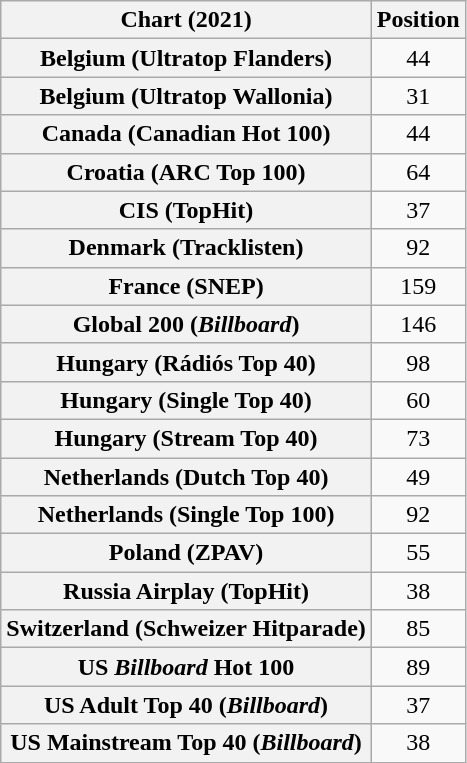<table class="wikitable sortable plainrowheaders" style="text-align:center">
<tr>
<th scope="col">Chart (2021)</th>
<th scope="col">Position</th>
</tr>
<tr>
<th scope="row">Belgium (Ultratop Flanders)</th>
<td>44</td>
</tr>
<tr>
<th scope="row">Belgium (Ultratop Wallonia)</th>
<td>31</td>
</tr>
<tr>
<th scope="row">Canada (Canadian Hot 100)</th>
<td>44</td>
</tr>
<tr>
<th scope="row">Croatia (ARC Top 100)</th>
<td>64</td>
</tr>
<tr>
<th scope="row">CIS (TopHit)</th>
<td>37</td>
</tr>
<tr>
<th scope="row">Denmark (Tracklisten)</th>
<td>92</td>
</tr>
<tr>
<th scope="row">France (SNEP)</th>
<td>159</td>
</tr>
<tr>
<th scope="row">Global 200 (<em>Billboard</em>)</th>
<td>146</td>
</tr>
<tr>
<th scope="row">Hungary (Rádiós Top 40)</th>
<td>98</td>
</tr>
<tr>
<th scope="row">Hungary (Single Top 40)</th>
<td>60</td>
</tr>
<tr>
<th scope="row">Hungary (Stream Top 40)</th>
<td>73</td>
</tr>
<tr>
<th scope="row">Netherlands (Dutch Top 40)</th>
<td>49</td>
</tr>
<tr>
<th scope="row">Netherlands (Single Top 100)</th>
<td>92</td>
</tr>
<tr>
<th scope="row">Poland (ZPAV)</th>
<td>55</td>
</tr>
<tr>
<th scope="row">Russia Airplay (TopHit)</th>
<td>38</td>
</tr>
<tr>
<th scope="row">Switzerland (Schweizer Hitparade)</th>
<td>85</td>
</tr>
<tr>
<th scope="row">US <em>Billboard</em> Hot 100</th>
<td>89</td>
</tr>
<tr>
<th scope="row">US Adult Top 40 (<em>Billboard</em>)</th>
<td>37</td>
</tr>
<tr>
<th scope="row">US Mainstream Top 40 (<em>Billboard</em>)</th>
<td>38</td>
</tr>
</table>
